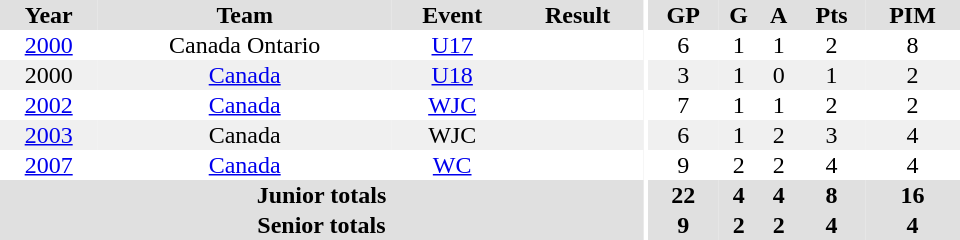<table border="0" cellpadding="1" cellspacing="0" ID="Table3" style="text-align:center; width:40em">
<tr ALIGN="center" bgcolor="#e0e0e0">
<th>Year</th>
<th>Team</th>
<th>Event</th>
<th>Result</th>
<th rowspan="99" bgcolor="#ffffff"></th>
<th>GP</th>
<th>G</th>
<th>A</th>
<th>Pts</th>
<th>PIM</th>
</tr>
<tr>
<td><a href='#'>2000</a></td>
<td>Canada Ontario</td>
<td><a href='#'>U17</a></td>
<td></td>
<td>6</td>
<td>1</td>
<td>1</td>
<td>2</td>
<td>8</td>
</tr>
<tr bgcolor="#f0f0f0">
<td>2000</td>
<td><a href='#'>Canada</a></td>
<td><a href='#'>U18</a></td>
<td></td>
<td>3</td>
<td>1</td>
<td>0</td>
<td>1</td>
<td>2</td>
</tr>
<tr>
<td><a href='#'>2002</a></td>
<td><a href='#'>Canada</a></td>
<td><a href='#'>WJC</a></td>
<td></td>
<td>7</td>
<td>1</td>
<td>1</td>
<td>2</td>
<td>2</td>
</tr>
<tr bgcolor="#f0f0f0">
<td><a href='#'>2003</a></td>
<td>Canada</td>
<td>WJC</td>
<td></td>
<td>6</td>
<td>1</td>
<td>2</td>
<td>3</td>
<td>4</td>
</tr>
<tr>
<td><a href='#'>2007</a></td>
<td><a href='#'>Canada</a></td>
<td><a href='#'>WC</a></td>
<td></td>
<td>9</td>
<td>2</td>
<td>2</td>
<td>4</td>
<td>4</td>
</tr>
<tr bgcolor="#e0e0e0">
<th colspan="4">Junior totals</th>
<th>22</th>
<th>4</th>
<th>4</th>
<th>8</th>
<th>16</th>
</tr>
<tr bgcolor="#e0e0e0">
<th colspan="4">Senior totals</th>
<th>9</th>
<th>2</th>
<th>2</th>
<th>4</th>
<th>4</th>
</tr>
</table>
